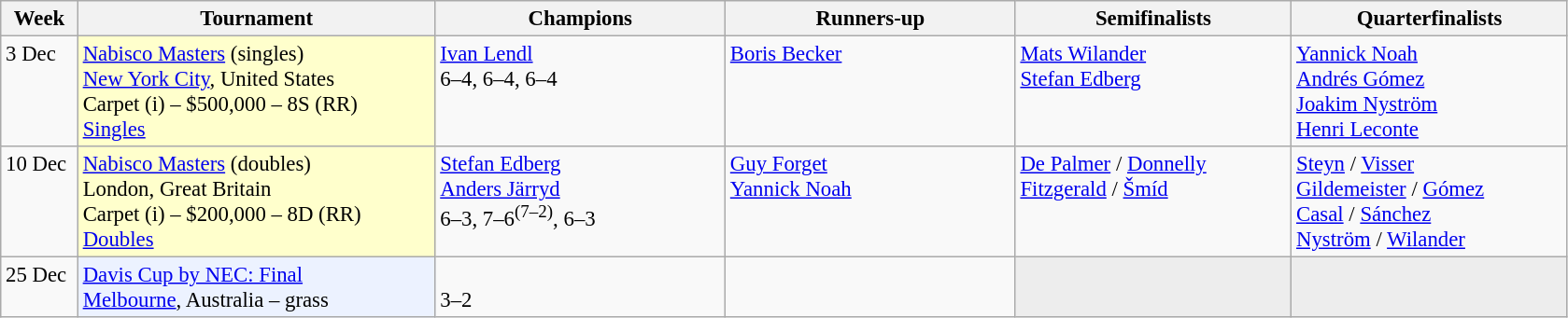<table class=wikitable style=font-size:95%>
<tr>
<th style="width:48px;">Week</th>
<th style="width:248px;">Tournament</th>
<th style="width:200px;">Champions</th>
<th style="width:200px;">Runners-up</th>
<th style="width:190px;">Semifinalists</th>
<th style="width:190px;">Quarterfinalists</th>
</tr>
<tr valign=top>
<td rowspan=1>3 Dec</td>
<td bgcolor="#FFFFCC" rowspan="1"><a href='#'>Nabisco Masters</a> (singles)<br> <a href='#'>New York City</a>, United States<br>Carpet (i) – $500,000 – 8S (RR) <br> <a href='#'>Singles</a></td>
<td> <a href='#'>Ivan Lendl</a><br>6–4, 6–4, 6–4</td>
<td> <a href='#'>Boris Becker</a></td>
<td> <a href='#'>Mats Wilander</a><br> <a href='#'>Stefan Edberg</a></td>
<td> <a href='#'>Yannick Noah</a><br> <a href='#'>Andrés Gómez</a><br> <a href='#'>Joakim Nyström</a><br> <a href='#'>Henri Leconte</a></td>
</tr>
<tr valign=top>
<td rowspan=1>10 Dec</td>
<td bgcolor="#FFFFCC" rowspan="1"><a href='#'>Nabisco Masters</a> (doubles) <br> London, Great Britain<br>Carpet (i) – $200,000 – 8D (RR) <br> <a href='#'>Doubles</a></td>
<td> <a href='#'>Stefan Edberg</a><br> <a href='#'>Anders Järryd</a><br> 6–3, 7–6<sup>(7–2)</sup>, 6–3</td>
<td> <a href='#'>Guy Forget</a><br> <a href='#'>Yannick Noah</a></td>
<td> <a href='#'>De Palmer</a> /  <a href='#'>Donnelly</a><br> <a href='#'>Fitzgerald</a> /  <a href='#'>Šmíd</a></td>
<td> <a href='#'>Steyn</a> /  <a href='#'>Visser</a><br> <a href='#'>Gildemeister</a> /  <a href='#'>Gómez</a><br> <a href='#'>Casal</a> /  <a href='#'>Sánchez</a><br> <a href='#'>Nyström</a> /  <a href='#'>Wilander</a></td>
</tr>
<tr valign=top>
<td rowspan=1>25 Dec</td>
<td bgcolor="#ECF2FF" rowspan="1"><a href='#'>Davis Cup by NEC: Final</a><br> <a href='#'>Melbourne</a>, Australia – grass</td>
<td><br>3–2</td>
<td></td>
<td style="background:#ededed;"></td>
<td style="background:#ededed;"></td>
</tr>
</table>
